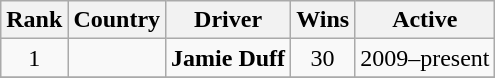<table class="sortable plainrowheaders wikitable">
<tr>
<th scope=col>Rank</th>
<th scope=col>Country</th>
<th scope=col>Driver</th>
<th scope=col>Wins</th>
<th scope=col>Active</th>
</tr>
<tr>
<td align=center>1</td>
<td></td>
<td><strong>Jamie Duff</strong></td>
<td align=center>30</td>
<td align=center>2009–present<br></td>
</tr>
<tr>
</tr>
</table>
